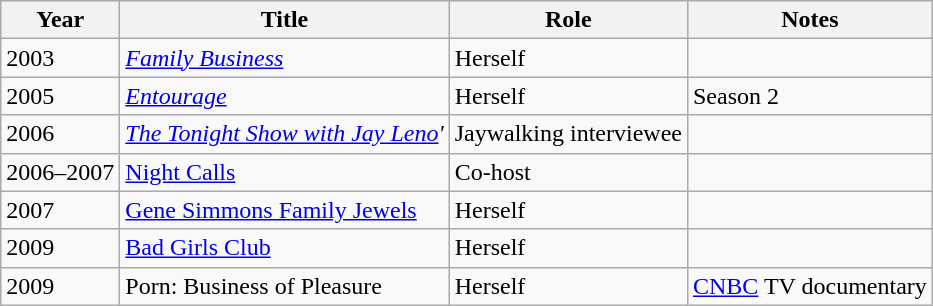<table class="wikitable sortable">
<tr>
<th>Year</th>
<th>Title</th>
<th>Role</th>
<th class="unsortable">Notes</th>
</tr>
<tr>
<td>2003</td>
<td><em><a href='#'>Family Business</a></em></td>
<td>Herself</td>
<td></td>
</tr>
<tr>
<td>2005</td>
<td><em><a href='#'>Entourage</a></em></td>
<td>Herself</td>
<td>Season 2</td>
</tr>
<tr>
<td>2006</td>
<td><em><a href='#'>The Tonight Show with Jay Leno</a>'</td>
<td>Jaywalking interviewee</td>
<td></td>
</tr>
<tr>
<td>2006–2007</td>
<td></em><a href='#'>Night Calls</a><em></td>
<td>Co-host</td>
<td></td>
</tr>
<tr>
<td>2007</td>
<td></em><a href='#'>Gene Simmons Family Jewels</a><em></td>
<td>Herself</td>
<td></td>
</tr>
<tr>
<td>2009</td>
<td></em><a href='#'>Bad Girls Club</a><em></td>
<td>Herself</td>
<td></td>
</tr>
<tr>
<td>2009</td>
<td></em>Porn: Business of Pleasure<em></td>
<td>Herself</td>
<td><a href='#'>CNBC</a> TV documentary</td>
</tr>
</table>
